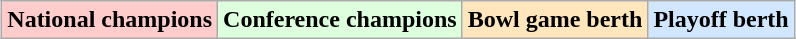<table class="wikitable" style="margin:1em auto;">
<tr>
<td bgcolor="#FFCCCC"><strong>National champions</strong></td>
<td bgcolor="#ddffdd"><strong>Conference champions</strong></td>
<td bgcolor="#ffe6bd"><strong>Bowl game berth</strong></td>
<td bgcolor="#d0e7ff"><strong>Playoff berth</strong></td>
</tr>
</table>
